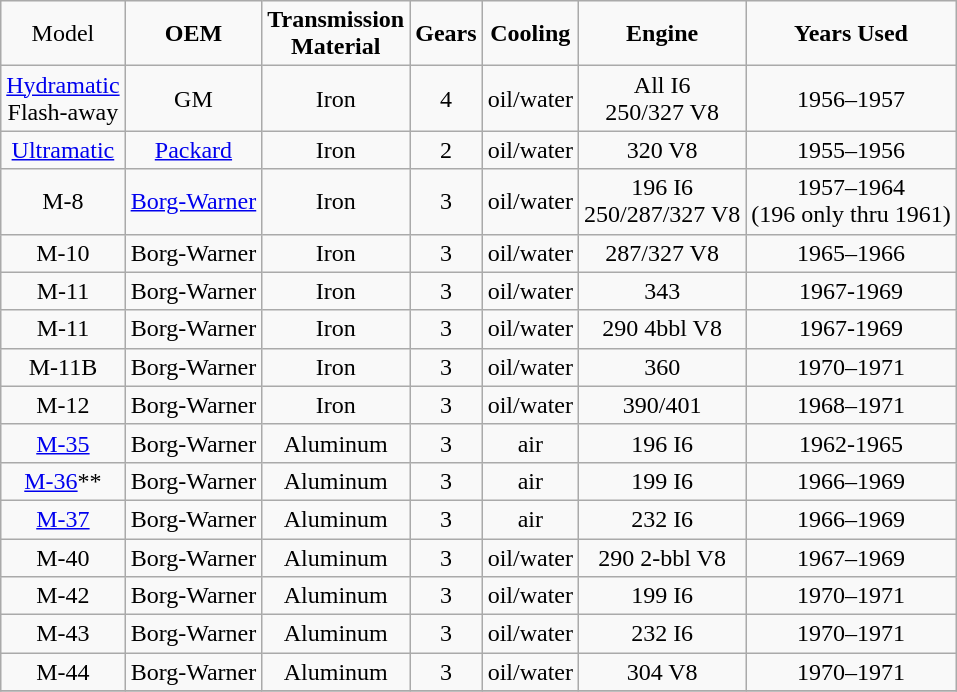<table class="wikitable" align="center">
<tr>
<td align="center" valign="center">Model</td>
<td align="center" valign="center"><strong>OEM</strong></td>
<td align="center" valign="center"><strong>Transmission <br> Material</strong></td>
<td align="center" valign="center"><strong>Gears</strong></td>
<td align="center" valign="center"><strong>Cooling</strong></td>
<td align="center" valign="center"><strong>Engine</strong></td>
<td align="center" valign="center"><strong>Years Used</strong></td>
</tr>
<tr ---->
<td align="center" valign="center"><a href='#'>Hydramatic</a><br>Flash-away</td>
<td align="center" valign="center">GM</td>
<td align="center" valign="center">Iron</td>
<td align="center" valign="center">4</td>
<td align="center" valign="center">oil/water</td>
<td align="center" valign="center">All I6 <br> 250/327 V8</td>
<td align="center" valign="center">1956–1957</td>
</tr>
<tr ---->
<td align="center" valign="center"><a href='#'>Ultramatic</a></td>
<td align="center" valign="center"><a href='#'>Packard</a></td>
<td align="center" valign="center">Iron</td>
<td align="center" valign="center">2</td>
<td align="center" valign="center">oil/water</td>
<td align="center" valign="center">320 V8</td>
<td align="center" valign="center">1955–1956</td>
</tr>
<tr ---->
<td align="center" valign="center">M-8</td>
<td align="center" valign="center"><a href='#'>Borg-Warner</a></td>
<td align="center" valign="center">Iron</td>
<td align="center" valign="center">3</td>
<td align="center" valign="center">oil/water</td>
<td align="center" valign="center">196 I6 <br> 250/287/327 V8</td>
<td align="center" valign="center">1957–1964 <br>(196 only thru 1961)</td>
</tr>
<tr ---->
<td align="center" valign="center">M-10 </td>
<td align="center" valign="center">Borg-Warner</td>
<td align="center" valign="center">Iron</td>
<td align="center" valign="center">3</td>
<td align="center" valign="center">oil/water</td>
<td align="center" valign="center">287/327 V8</td>
<td align="center" valign="center">1965–1966</td>
</tr>
<tr ---->
<td align="center" valign="center">M-11</td>
<td align="center" valign="center">Borg-Warner</td>
<td align="center" valign="center">Iron</td>
<td align="center" valign="center">3</td>
<td align="center" valign="center">oil/water</td>
<td align="center" valign="center">343</td>
<td align="center" valign="center">1967-1969</td>
</tr>
<tr ---->
<td align="center" valign="center">M-11</td>
<td align="center" valign="center">Borg-Warner</td>
<td align="center" valign="center">Iron</td>
<td align="center" valign="center">3</td>
<td align="center" valign="center">oil/water</td>
<td align="center" valign="center">290 4bbl V8</td>
<td align="center" valign="center">1967-1969</td>
</tr>
<tr ---->
<td align="center" valign="center">M-11B</td>
<td align="center" valign="center">Borg-Warner</td>
<td align="center" valign="center">Iron</td>
<td align="center" valign="center">3</td>
<td align="center" valign="center">oil/water</td>
<td align="center" valign="center">360</td>
<td align="center" valign="center">1970–1971</td>
</tr>
<tr ---->
<td align="center" valign="center">M-12</td>
<td align="center" valign="center">Borg-Warner</td>
<td align="center" valign="center">Iron</td>
<td align="center" valign="center">3</td>
<td align="center" valign="center">oil/water</td>
<td align="center" valign="center">390/401</td>
<td align="center" valign="center">1968–1971</td>
</tr>
<tr ---->
<td align="center" valign="center"><a href='#'>M-35</a></td>
<td align="center" valign="center">Borg-Warner</td>
<td align="center" valign="center">Aluminum</td>
<td align="center" valign="center">3</td>
<td align="center" valign="center">air</td>
<td align="center" valign="center">196 I6</td>
<td align="center" valign="center">1962-1965</td>
</tr>
<tr ---->
<td align="center" valign="center"><a href='#'>M-36</a>**</td>
<td align="center" valign="center">Borg-Warner</td>
<td align="center" valign="center">Aluminum</td>
<td align="center" valign="center">3</td>
<td align="center" valign="center">air</td>
<td align="center" valign="center">199 I6</td>
<td align="center" valign="center">1966–1969</td>
</tr>
<tr ---->
<td align="center" valign="center"><a href='#'>M-37</a></td>
<td align="center" valign="center">Borg-Warner</td>
<td align="center" valign="center">Aluminum</td>
<td align="center" valign="center">3</td>
<td align="center" valign="center">air</td>
<td align="center" valign="center">232 I6</td>
<td align="center" valign="center">1966–1969</td>
</tr>
<tr ---->
<td align="center" valign="center">M-40</td>
<td align="center" valign="center">Borg-Warner</td>
<td align="center" valign="center">Aluminum</td>
<td align="center" valign="center">3</td>
<td align="center" valign="center">oil/water</td>
<td align="center" valign="center">290 2-bbl V8</td>
<td align="center" valign="center">1967–1969</td>
</tr>
<tr ---->
<td align="center" valign="center">M-42</td>
<td align="center" valign="center">Borg-Warner</td>
<td align="center" valign="center">Aluminum</td>
<td align="center" valign="center">3</td>
<td align="center" valign="center">oil/water</td>
<td align="center" valign="center">199 I6</td>
<td align="center" valign="center">1970–1971</td>
</tr>
<tr ---->
<td align="center" valign="center">M-43</td>
<td align="center" valign="center">Borg-Warner</td>
<td align="center" valign="center">Aluminum</td>
<td align="center" valign="center">3</td>
<td align="center" valign="center">oil/water</td>
<td align="center" valign="center">232 I6</td>
<td align="center" valign="center">1970–1971</td>
</tr>
<tr ---->
<td align="center" valign="center">M-44</td>
<td align="center" valign="center">Borg-Warner</td>
<td align="center" valign="center">Aluminum</td>
<td align="center" valign="center">3</td>
<td align="center" valign="center">oil/water</td>
<td align="center" valign="center">304 V8</td>
<td align="center" valign="center">1970–1971</td>
</tr>
<tr ---->
</tr>
</table>
